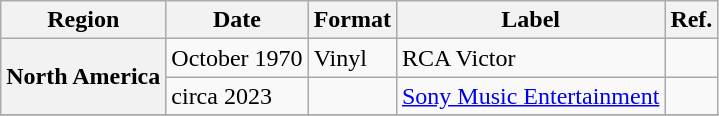<table class="wikitable plainrowheaders">
<tr>
<th scope="col">Region</th>
<th scope="col">Date</th>
<th scope="col">Format</th>
<th scope="col">Label</th>
<th scope="col">Ref.</th>
</tr>
<tr>
<th scope="row" rowspan="2">North America</th>
<td>October 1970</td>
<td>Vinyl</td>
<td>RCA Victor</td>
<td></td>
</tr>
<tr>
<td>circa 2023</td>
<td></td>
<td><a href='#'>Sony Music Entertainment</a></td>
<td></td>
</tr>
<tr>
</tr>
</table>
